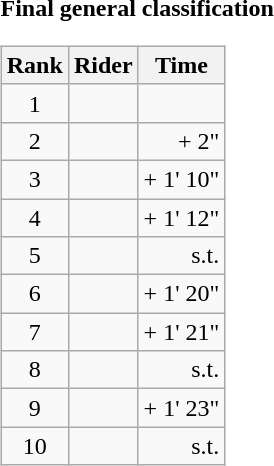<table>
<tr>
<td><strong>Final general classification</strong><br><table class="wikitable">
<tr>
<th scope="col">Rank</th>
<th scope="col">Rider</th>
<th scope="col">Time</th>
</tr>
<tr>
<td style="text-align:center;">1</td>
<td></td>
<td style="text-align:right;"></td>
</tr>
<tr>
<td style="text-align:center;">2</td>
<td></td>
<td style="text-align:right;">+ 2"</td>
</tr>
<tr>
<td style="text-align:center;">3</td>
<td></td>
<td style="text-align:right;">+ 1' 10"</td>
</tr>
<tr>
<td style="text-align:center;">4</td>
<td></td>
<td style="text-align:right;">+ 1' 12"</td>
</tr>
<tr>
<td style="text-align:center;">5</td>
<td></td>
<td style="text-align:right;">s.t.</td>
</tr>
<tr>
<td style="text-align:center;">6</td>
<td></td>
<td style="text-align:right;">+ 1' 20"</td>
</tr>
<tr>
<td style="text-align:center;">7</td>
<td></td>
<td style="text-align:right;">+ 1' 21"</td>
</tr>
<tr>
<td style="text-align:center;">8</td>
<td></td>
<td style="text-align:right;">s.t.</td>
</tr>
<tr>
<td style="text-align:center;">9</td>
<td></td>
<td style="text-align:right;">+ 1' 23"</td>
</tr>
<tr>
<td style="text-align:center;">10</td>
<td></td>
<td style="text-align:right;">s.t.</td>
</tr>
</table>
</td>
</tr>
</table>
